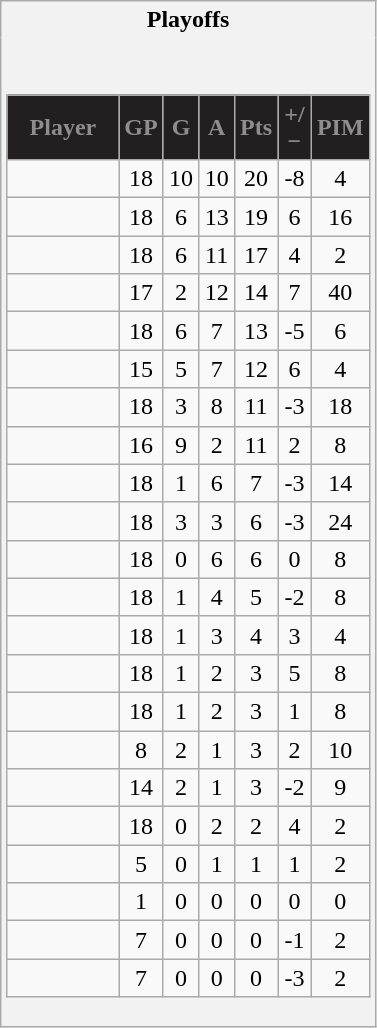<table class="wikitable">
<tr>
<th style="border: 0;">Playoffs</th>
</tr>
<tr>
<td style="background: #f2f2f2; border: 0; text-align: center;"><br><table class="wikitable sortable" style="width:100%;">
<tr align=center>
<th style="background:#231f20; color:#8e8e91; width:40%;">Player</th>
<th style="background:#231f20; color:#8e8e91; width:10%;">GP</th>
<th style="background:#231f20; color:#8e8e91; width:10%;">G</th>
<th style="background:#231f20; color:#8e8e91; width:10%;">A</th>
<th style="background:#231f20; color:#8e8e91; width:10%;">Pts</th>
<th style="background:#231f20; color:#8e8e91; width:10%;">+/−</th>
<th style="background:#231f20; color:#8e8e91; width:10%;">PIM</th>
</tr>
<tr align=center>
<td></td>
<td>18</td>
<td>10</td>
<td>10</td>
<td>20</td>
<td>-8</td>
<td>4</td>
</tr>
<tr align=center>
<td></td>
<td>18</td>
<td>6</td>
<td>13</td>
<td>19</td>
<td>6</td>
<td>16</td>
</tr>
<tr align=center>
<td></td>
<td>18</td>
<td>6</td>
<td>11</td>
<td>17</td>
<td>4</td>
<td>2</td>
</tr>
<tr align=center>
<td></td>
<td>17</td>
<td>2</td>
<td>12</td>
<td>14</td>
<td>7</td>
<td>40</td>
</tr>
<tr align=center>
<td></td>
<td>18</td>
<td>6</td>
<td>7</td>
<td>13</td>
<td>-5</td>
<td>6</td>
</tr>
<tr align=center>
<td></td>
<td>15</td>
<td>5</td>
<td>7</td>
<td>12</td>
<td>6</td>
<td>4</td>
</tr>
<tr align=center>
<td></td>
<td>18</td>
<td>3</td>
<td>8</td>
<td>11</td>
<td>-3</td>
<td>18</td>
</tr>
<tr align=center>
<td></td>
<td>16</td>
<td>9</td>
<td>2</td>
<td>11</td>
<td>2</td>
<td>8</td>
</tr>
<tr align=center>
<td></td>
<td>18</td>
<td>1</td>
<td>6</td>
<td>7</td>
<td>-3</td>
<td>14</td>
</tr>
<tr align=center>
<td></td>
<td>18</td>
<td>3</td>
<td>3</td>
<td>6</td>
<td>-3</td>
<td>24</td>
</tr>
<tr align=center>
<td></td>
<td>18</td>
<td>0</td>
<td>6</td>
<td>6</td>
<td>0</td>
<td>8</td>
</tr>
<tr align=center>
<td></td>
<td>18</td>
<td>1</td>
<td>4</td>
<td>5</td>
<td>-2</td>
<td>8</td>
</tr>
<tr align=center>
<td></td>
<td>18</td>
<td>1</td>
<td>3</td>
<td>4</td>
<td>3</td>
<td>4</td>
</tr>
<tr align=center>
<td></td>
<td>18</td>
<td>1</td>
<td>2</td>
<td>3</td>
<td>5</td>
<td>8</td>
</tr>
<tr align=center>
<td></td>
<td>18</td>
<td>1</td>
<td>2</td>
<td>3</td>
<td>1</td>
<td>8</td>
</tr>
<tr align=center>
<td></td>
<td>8</td>
<td>2</td>
<td>1</td>
<td>3</td>
<td>2</td>
<td>10</td>
</tr>
<tr align=center>
<td></td>
<td>14</td>
<td>2</td>
<td>1</td>
<td>3</td>
<td>-2</td>
<td>9</td>
</tr>
<tr align=center>
<td></td>
<td>18</td>
<td>0</td>
<td>2</td>
<td>2</td>
<td>4</td>
<td>2</td>
</tr>
<tr align=center>
<td></td>
<td>5</td>
<td>0</td>
<td>1</td>
<td>1</td>
<td>1</td>
<td>2</td>
</tr>
<tr align=center>
<td></td>
<td>1</td>
<td>0</td>
<td>0</td>
<td>0</td>
<td>0</td>
<td>0</td>
</tr>
<tr align=center>
<td></td>
<td>7</td>
<td>0</td>
<td>0</td>
<td>0</td>
<td>-1</td>
<td>2</td>
</tr>
<tr align=center>
<td></td>
<td>7</td>
<td>0</td>
<td>0</td>
<td>0</td>
<td>-3</td>
<td>2</td>
</tr>
</table>
</td>
</tr>
</table>
